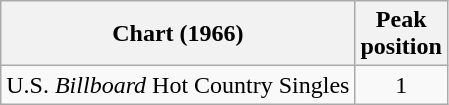<table class="wikitable">
<tr>
<th align="left">Chart (1966)</th>
<th align="center">Peak<br>position</th>
</tr>
<tr>
<td align="left">U.S. <em>Billboard</em> Hot Country Singles</td>
<td align="center">1</td>
</tr>
</table>
